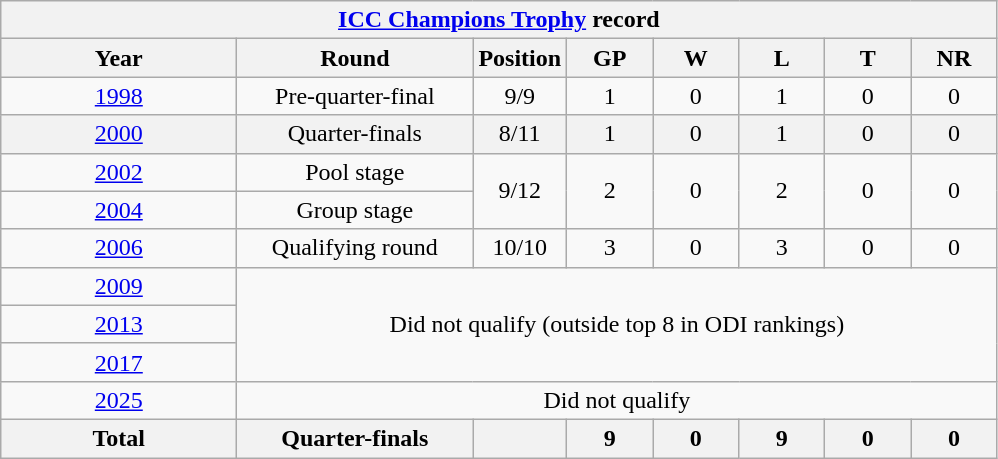<table class="wikitable" style="text-align: center; width=900px;">
<tr>
<th colspan="9"><a href='#'>ICC Champions Trophy</a> record</th>
</tr>
<tr>
<th width=150>Year</th>
<th width=150>Round</th>
<th width=50>Position</th>
<th width=50>GP</th>
<th width=50>W</th>
<th width=50>L</th>
<th width=50>T</th>
<th width=50>NR</th>
</tr>
<tr>
<td> <a href='#'>1998</a></td>
<td>Pre-quarter-final</td>
<td>9/9</td>
<td>1</td>
<td>0</td>
<td>1</td>
<td>0</td>
<td>0</td>
</tr>
<tr bgcolor="F2F2F2">
<td> <a href='#'>2000</a></td>
<td>Quarter-finals</td>
<td>8/11</td>
<td>1</td>
<td>0</td>
<td>1</td>
<td>0</td>
<td>0</td>
</tr>
<tr>
<td> <a href='#'>2002</a></td>
<td>Pool stage</td>
<td rowspan=2>9/12</td>
<td rowspan=2>2</td>
<td rowspan=2>0</td>
<td rowspan=2>2</td>
<td rowspan=2>0</td>
<td rowspan=2>0</td>
</tr>
<tr>
<td> <a href='#'>2004</a></td>
<td>Group stage</td>
</tr>
<tr>
<td> <a href='#'>2006</a></td>
<td>Qualifying round</td>
<td>10/10</td>
<td>3</td>
<td>0</td>
<td>3</td>
<td>0</td>
<td>0</td>
</tr>
<tr>
<td> <a href='#'>2009</a></td>
<td rowspan="3" colspan="7">Did not qualify (outside top 8 in ODI rankings)</td>
</tr>
<tr>
<td>  <a href='#'>2013</a></td>
</tr>
<tr>
<td>  <a href='#'>2017</a></td>
</tr>
<tr>
<td>  <a href='#'>2025</a></td>
<td colspan=7>Did not qualify</td>
</tr>
<tr>
<th>Total</th>
<th>Quarter-finals</th>
<th></th>
<th>9</th>
<th>0</th>
<th>9</th>
<th>0</th>
<th>0</th>
</tr>
</table>
